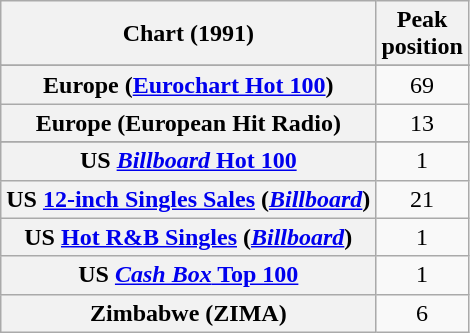<table class="wikitable sortable plainrowheaders" style="text-align:center">
<tr>
<th>Chart (1991)</th>
<th>Peak<br>position</th>
</tr>
<tr>
</tr>
<tr>
</tr>
<tr>
</tr>
<tr>
<th scope="row">Europe (<a href='#'>Eurochart Hot 100</a>)</th>
<td>69</td>
</tr>
<tr>
<th scope="row">Europe (European Hit Radio)</th>
<td>13</td>
</tr>
<tr>
</tr>
<tr>
</tr>
<tr>
</tr>
<tr>
</tr>
<tr>
</tr>
<tr>
</tr>
<tr>
<th scope="row">US <a href='#'><em>Billboard</em> Hot 100</a></th>
<td>1</td>
</tr>
<tr>
<th scope="row">US <a href='#'>12-inch Singles Sales</a> (<em><a href='#'>Billboard</a></em>)</th>
<td>21</td>
</tr>
<tr>
<th scope="row">US <a href='#'>Hot R&B Singles</a> (<em><a href='#'>Billboard</a></em>)</th>
<td>1</td>
</tr>
<tr>
<th scope="row">US <a href='#'><em>Cash Box</em> Top 100</a></th>
<td>1</td>
</tr>
<tr>
<th scope="row">Zimbabwe (ZIMA)</th>
<td>6</td>
</tr>
</table>
